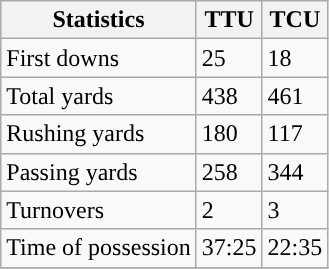<table class="wikitable" style="float: left;">
<tr>
<th>Statistics</th>
<th>TTU</th>
<th>TCU</th>
</tr>
<tr>
<td>First downs</td>
<td>25</td>
<td>18</td>
</tr>
<tr>
<td>Total yards</td>
<td>438</td>
<td>461</td>
</tr>
<tr>
<td>Rushing yards</td>
<td>180</td>
<td>117</td>
</tr>
<tr>
<td>Passing yards</td>
<td>258</td>
<td>344</td>
</tr>
<tr>
<td>Turnovers</td>
<td>2</td>
<td>3</td>
</tr>
<tr>
<td>Time of possession</td>
<td>37:25</td>
<td>22:35</td>
</tr>
<tr>
</tr>
</table>
